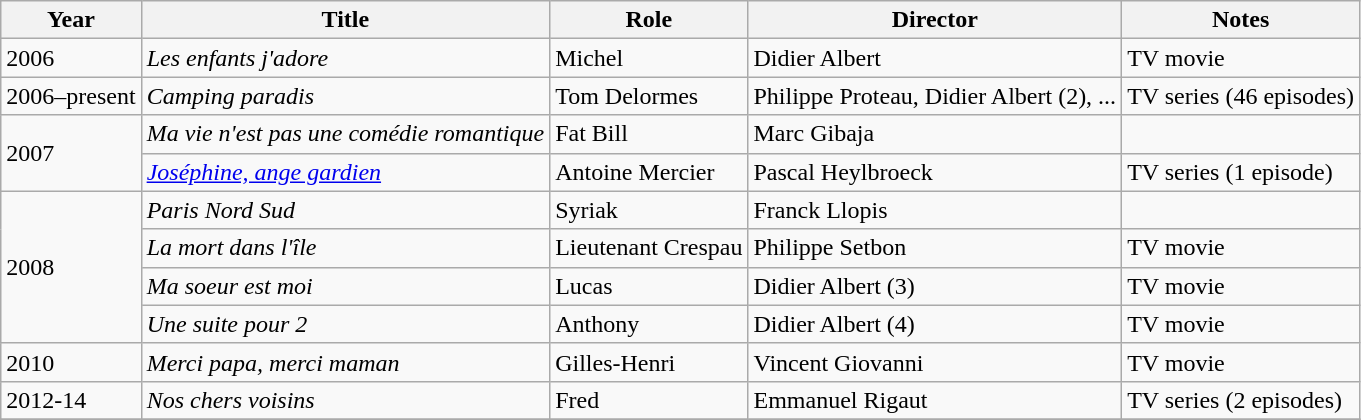<table class="wikitable sortable">
<tr>
<th>Year</th>
<th>Title</th>
<th>Role</th>
<th>Director</th>
<th class="unsortable">Notes</th>
</tr>
<tr>
<td>2006</td>
<td><em>Les enfants j'adore</em></td>
<td>Michel</td>
<td>Didier Albert</td>
<td>TV movie</td>
</tr>
<tr>
<td>2006–present</td>
<td><em>Camping paradis</em></td>
<td>Tom Delormes</td>
<td>Philippe Proteau,  Didier Albert (2), ...</td>
<td>TV series (46 episodes)</td>
</tr>
<tr>
<td rowspan=2>2007</td>
<td><em>Ma vie n'est pas une comédie romantique</em></td>
<td>Fat Bill</td>
<td>Marc Gibaja</td>
<td></td>
</tr>
<tr>
<td><em><a href='#'>Joséphine, ange gardien</a></em></td>
<td>Antoine Mercier</td>
<td>Pascal Heylbroeck</td>
<td>TV series (1 episode)</td>
</tr>
<tr>
<td rowspan=4>2008</td>
<td><em>Paris Nord Sud</em></td>
<td>Syriak</td>
<td>Franck Llopis</td>
<td></td>
</tr>
<tr>
<td><em>La mort dans l'île</em></td>
<td>Lieutenant Crespau</td>
<td>Philippe Setbon</td>
<td>TV movie</td>
</tr>
<tr>
<td><em>Ma soeur est moi</em></td>
<td>Lucas</td>
<td>Didier Albert (3)</td>
<td>TV movie</td>
</tr>
<tr>
<td><em>Une suite pour 2</em></td>
<td>Anthony</td>
<td>Didier Albert (4)</td>
<td>TV movie</td>
</tr>
<tr>
<td>2010</td>
<td><em>Merci papa, merci maman</em></td>
<td>Gilles-Henri</td>
<td>Vincent Giovanni</td>
<td>TV movie</td>
</tr>
<tr>
<td>2012-14</td>
<td><em>Nos chers voisins</em></td>
<td>Fred</td>
<td>Emmanuel Rigaut</td>
<td>TV series (2 episodes)</td>
</tr>
<tr>
</tr>
</table>
